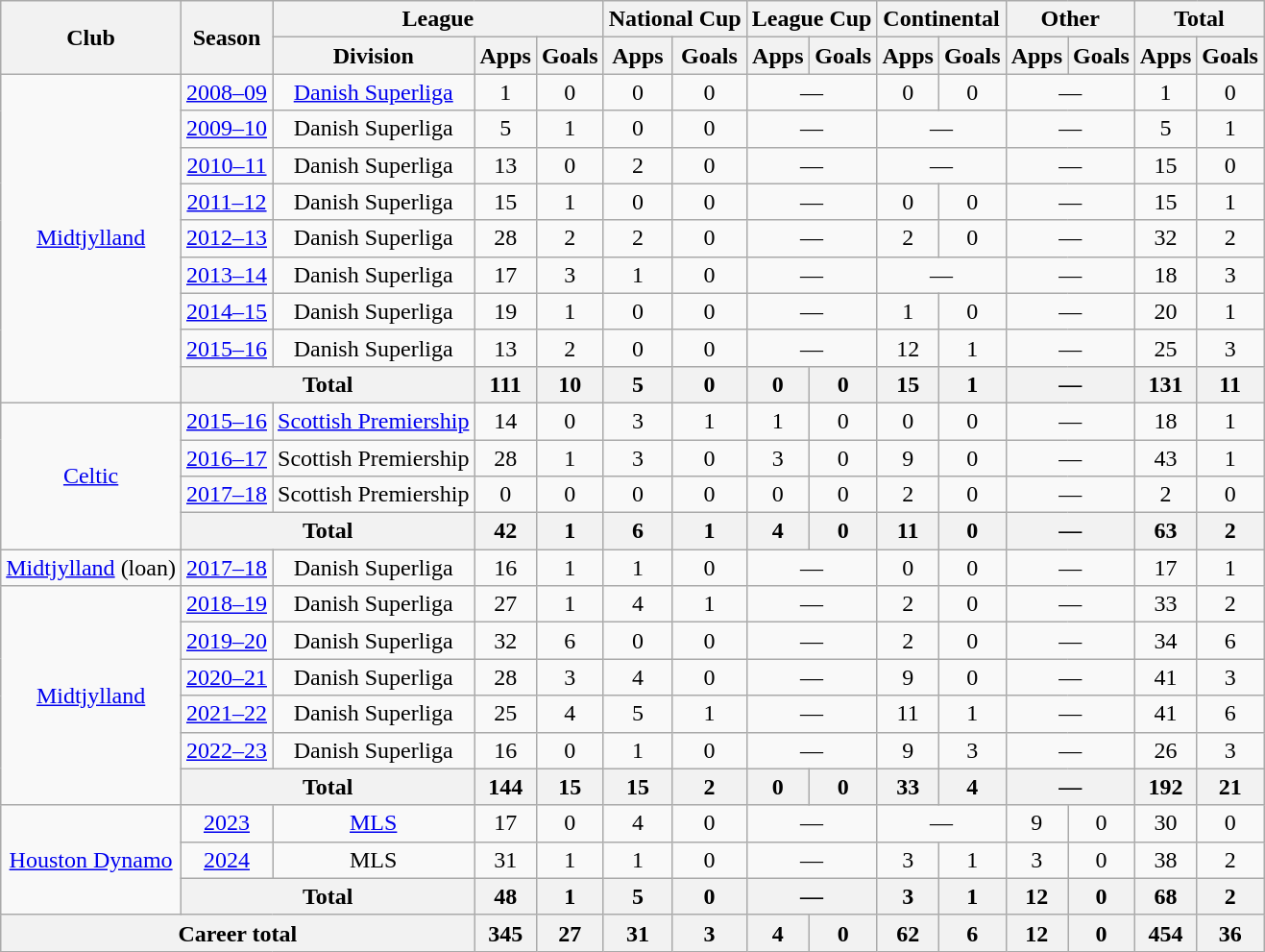<table class="wikitable" style="text-align:center">
<tr>
<th rowspan="2">Club</th>
<th rowspan="2">Season</th>
<th colspan="3">League</th>
<th colspan="2">National Cup</th>
<th colspan="2">League Cup</th>
<th colspan="2">Continental</th>
<th colspan="2">Other</th>
<th colspan="2">Total</th>
</tr>
<tr>
<th>Division</th>
<th>Apps</th>
<th>Goals</th>
<th>Apps</th>
<th>Goals</th>
<th>Apps</th>
<th>Goals</th>
<th>Apps</th>
<th>Goals</th>
<th>Apps</th>
<th>Goals</th>
<th>Apps</th>
<th>Goals</th>
</tr>
<tr>
<td rowspan="9"><a href='#'>Midtjylland</a></td>
<td><a href='#'>2008–09</a></td>
<td><a href='#'>Danish Superliga</a></td>
<td>1</td>
<td>0</td>
<td>0</td>
<td>0</td>
<td colspan="2">—</td>
<td>0</td>
<td>0</td>
<td colspan="2">—</td>
<td>1</td>
<td>0</td>
</tr>
<tr>
<td><a href='#'>2009–10</a></td>
<td>Danish Superliga</td>
<td>5</td>
<td>1</td>
<td>0</td>
<td>0</td>
<td colspan="2">—</td>
<td colspan="2">—</td>
<td colspan="2">—</td>
<td>5</td>
<td>1</td>
</tr>
<tr>
<td><a href='#'>2010–11</a></td>
<td>Danish Superliga</td>
<td>13</td>
<td>0</td>
<td>2</td>
<td>0</td>
<td colspan="2">—</td>
<td colspan="2">—</td>
<td colspan="2">—</td>
<td>15</td>
<td>0</td>
</tr>
<tr>
<td><a href='#'>2011–12</a></td>
<td>Danish Superliga</td>
<td>15</td>
<td>1</td>
<td>0</td>
<td>0</td>
<td colspan="2">—</td>
<td>0</td>
<td>0</td>
<td colspan="2">—</td>
<td>15</td>
<td>1</td>
</tr>
<tr>
<td><a href='#'>2012–13</a></td>
<td>Danish Superliga</td>
<td>28</td>
<td>2</td>
<td>2</td>
<td>0</td>
<td colspan="2">—</td>
<td>2</td>
<td>0</td>
<td colspan="2">—</td>
<td>32</td>
<td>2</td>
</tr>
<tr>
<td><a href='#'>2013–14</a></td>
<td>Danish Superliga</td>
<td>17</td>
<td>3</td>
<td>1</td>
<td>0</td>
<td colspan="2">—</td>
<td colspan="2">—</td>
<td colspan="2">—</td>
<td>18</td>
<td>3</td>
</tr>
<tr>
<td><a href='#'>2014–15</a></td>
<td>Danish Superliga</td>
<td>19</td>
<td>1</td>
<td>0</td>
<td>0</td>
<td colspan="2">—</td>
<td>1</td>
<td>0</td>
<td colspan="2">—</td>
<td>20</td>
<td>1</td>
</tr>
<tr>
<td><a href='#'>2015–16</a></td>
<td>Danish Superliga</td>
<td>13</td>
<td>2</td>
<td>0</td>
<td>0</td>
<td colspan="2">—</td>
<td>12</td>
<td>1</td>
<td colspan="2">—</td>
<td>25</td>
<td>3</td>
</tr>
<tr>
<th colspan="2">Total</th>
<th>111</th>
<th>10</th>
<th>5</th>
<th>0</th>
<th>0</th>
<th>0</th>
<th>15</th>
<th>1</th>
<th colspan="2">—</th>
<th>131</th>
<th>11</th>
</tr>
<tr>
<td rowspan="4"><a href='#'>Celtic</a></td>
<td><a href='#'>2015–16</a></td>
<td><a href='#'>Scottish Premiership</a></td>
<td>14</td>
<td>0</td>
<td>3</td>
<td>1</td>
<td>1</td>
<td>0</td>
<td>0</td>
<td>0</td>
<td colspan="2">—</td>
<td>18</td>
<td>1</td>
</tr>
<tr>
<td><a href='#'>2016–17</a></td>
<td>Scottish Premiership</td>
<td>28</td>
<td>1</td>
<td>3</td>
<td>0</td>
<td>3</td>
<td>0</td>
<td>9</td>
<td>0</td>
<td colspan="2">—</td>
<td>43</td>
<td>1</td>
</tr>
<tr>
<td><a href='#'>2017–18</a></td>
<td>Scottish Premiership</td>
<td>0</td>
<td>0</td>
<td>0</td>
<td>0</td>
<td>0</td>
<td>0</td>
<td>2</td>
<td>0</td>
<td colspan="2">—</td>
<td>2</td>
<td>0</td>
</tr>
<tr>
<th colspan="2">Total</th>
<th>42</th>
<th>1</th>
<th>6</th>
<th>1</th>
<th>4</th>
<th>0</th>
<th>11</th>
<th>0</th>
<th colspan="2">—</th>
<th>63</th>
<th>2</th>
</tr>
<tr>
<td><a href='#'>Midtjylland</a> (loan)</td>
<td><a href='#'>2017–18</a></td>
<td>Danish Superliga</td>
<td>16</td>
<td>1</td>
<td>1</td>
<td>0</td>
<td colspan="2">—</td>
<td>0</td>
<td>0</td>
<td colspan="2">—</td>
<td>17</td>
<td>1</td>
</tr>
<tr>
<td rowspan="6"><a href='#'>Midtjylland</a></td>
<td><a href='#'>2018–19</a></td>
<td>Danish Superliga</td>
<td>27</td>
<td>1</td>
<td>4</td>
<td>1</td>
<td colspan="2">—</td>
<td>2</td>
<td>0</td>
<td colspan="2">—</td>
<td>33</td>
<td>2</td>
</tr>
<tr>
<td><a href='#'>2019–20</a></td>
<td>Danish Superliga</td>
<td>32</td>
<td>6</td>
<td>0</td>
<td>0</td>
<td colspan="2">—</td>
<td>2</td>
<td>0</td>
<td colspan="2">—</td>
<td>34</td>
<td>6</td>
</tr>
<tr>
<td><a href='#'>2020–21</a></td>
<td>Danish Superliga</td>
<td>28</td>
<td>3</td>
<td>4</td>
<td>0</td>
<td colspan="2">—</td>
<td>9</td>
<td>0</td>
<td colspan="2">—</td>
<td>41</td>
<td>3</td>
</tr>
<tr>
<td><a href='#'>2021–22</a></td>
<td>Danish Superliga</td>
<td>25</td>
<td>4</td>
<td>5</td>
<td>1</td>
<td colspan="2">—</td>
<td>11</td>
<td>1</td>
<td colspan="2">—</td>
<td>41</td>
<td>6</td>
</tr>
<tr>
<td><a href='#'>2022–23</a></td>
<td>Danish Superliga</td>
<td>16</td>
<td>0</td>
<td>1</td>
<td>0</td>
<td colspan="2">—</td>
<td>9</td>
<td>3</td>
<td colspan="2">—</td>
<td>26</td>
<td>3</td>
</tr>
<tr>
<th colspan="2">Total</th>
<th>144</th>
<th>15</th>
<th>15</th>
<th>2</th>
<th>0</th>
<th>0</th>
<th>33</th>
<th>4</th>
<th colspan="2">—</th>
<th>192</th>
<th>21</th>
</tr>
<tr>
<td rowspan="3"><a href='#'>Houston Dynamo</a></td>
<td><a href='#'>2023</a></td>
<td><a href='#'>MLS</a></td>
<td>17</td>
<td>0</td>
<td>4</td>
<td>0</td>
<td colspan="2">—</td>
<td colspan="2">—</td>
<td>9</td>
<td>0</td>
<td>30</td>
<td>0</td>
</tr>
<tr>
<td><a href='#'>2024</a></td>
<td>MLS</td>
<td>31</td>
<td>1</td>
<td>1</td>
<td>0</td>
<td colspan="2">—</td>
<td>3</td>
<td>1</td>
<td>3</td>
<td>0</td>
<td>38</td>
<td>2</td>
</tr>
<tr>
<th colspan="2">Total</th>
<th>48</th>
<th>1</th>
<th>5</th>
<th>0</th>
<th colspan="2">—</th>
<th>3</th>
<th>1</th>
<th>12</th>
<th>0</th>
<th>68</th>
<th>2</th>
</tr>
<tr>
<th colspan="3">Career total</th>
<th>345</th>
<th>27</th>
<th>31</th>
<th>3</th>
<th>4</th>
<th>0</th>
<th>62</th>
<th>6</th>
<th>12</th>
<th>0</th>
<th>454</th>
<th>36</th>
</tr>
</table>
